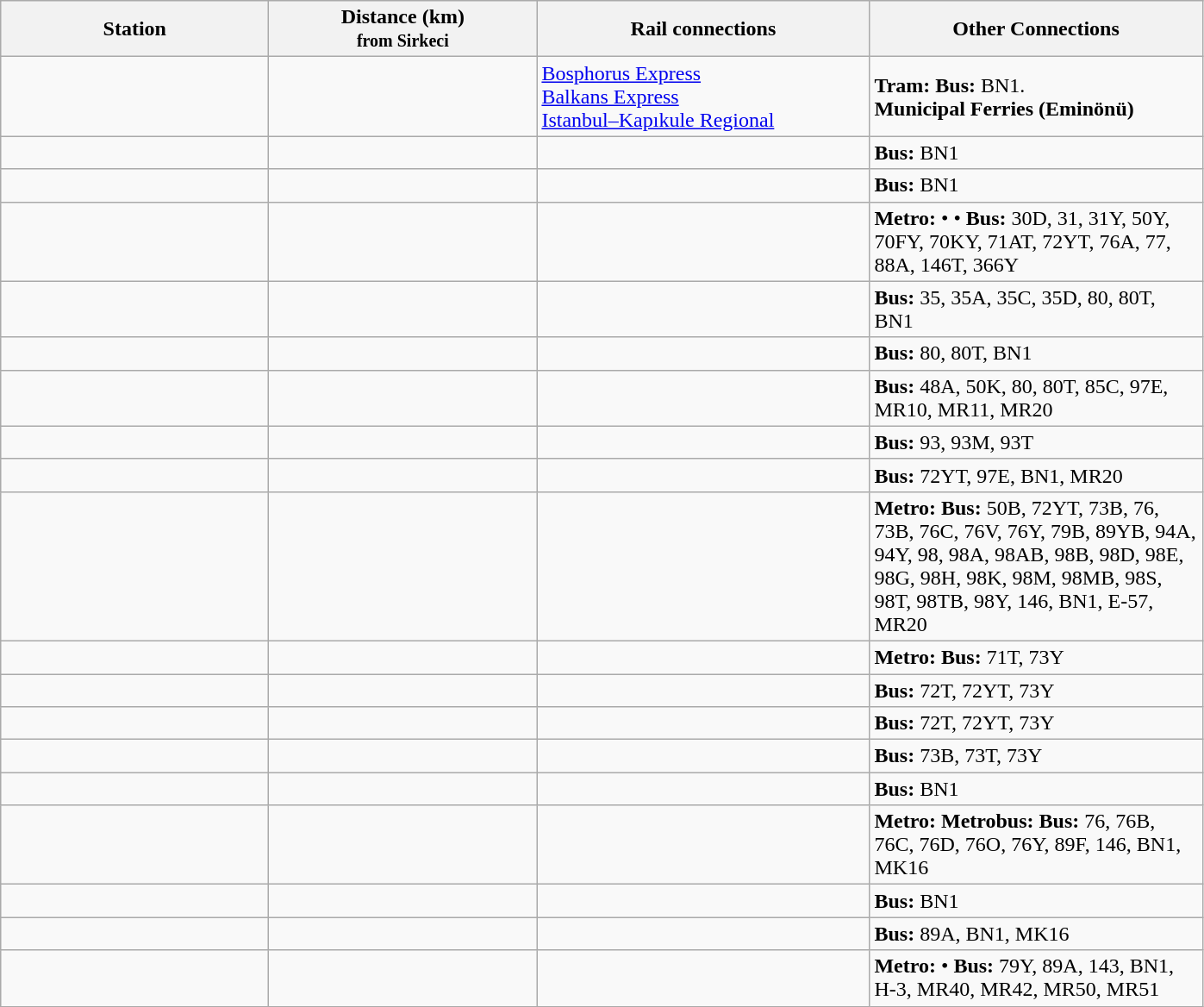<table class="wikitable">
<tr>
<th width=200>Station</th>
<th width=200>Distance (km)<br><small><strong>from Sirkeci</strong></small></th>
<th width=250>Rail connections</th>
<th width=250>Other Connections</th>
</tr>
<tr>
<td></td>
<td></td>
<td><a href='#'>Bosphorus Express</a><br><a href='#'>Balkans Express</a><br><a href='#'>Istanbul–Kapıkule Regional</a></td>
<td><strong>Tram:</strong>   <strong>Bus:</strong> BN1.<br><strong>Municipal Ferries (Eminönü)</strong></td>
</tr>
<tr>
<td></td>
<td></td>
<td></td>
<td><strong>Bus:</strong> BN1</td>
</tr>
<tr>
<td></td>
<td></td>
<td></td>
<td><strong>Bus:</strong> BN1</td>
</tr>
<tr>
<td></td>
<td></td>
<td></td>
<td><strong>Metro:</strong>   •  •  <strong>Bus:</strong> 30D, 31, 31Y, 50Y, 70FY, 70KY, 71AT, 72YT, 76A, 77, 88A, 146T, 366Y</td>
</tr>
<tr>
<td></td>
<td></td>
<td></td>
<td><strong>Bus:</strong> 35, 35A, 35C, 35D, 80, 80T, BN1</td>
</tr>
<tr>
<td></td>
<td></td>
<td></td>
<td><strong>Bus:</strong> 80, 80T, BN1</td>
</tr>
<tr>
<td></td>
<td></td>
<td></td>
<td><strong>Bus:</strong> 48A, 50K, 80, 80T, 85C, 97E, MR10, MR11, MR20</td>
</tr>
<tr>
<td></td>
<td></td>
<td></td>
<td><strong>Bus:</strong> 93, 93M, 93T</td>
</tr>
<tr>
<td></td>
<td></td>
<td></td>
<td><strong>Bus:</strong> 72YT, 97E, BN1, MR20</td>
</tr>
<tr>
<td></td>
<td></td>
<td></td>
<td><strong>Metro:</strong>  <strong>Bus:</strong> 50B, 72YT, 73B, 76, 73B, 76C, 76V, 76Y, 79B, 89YB, 94A, 94Y, 98, 98A, 98AB, 98B, 98D, 98E, 98G, 98H, 98K, 98M, 98MB, 98S, 98T, 98TB, 98Y, 146, BN1, E-57, MR20</td>
</tr>
<tr>
<td></td>
<td></td>
<td></td>
<td><strong>Metro:</strong>  <strong>Bus:</strong> 71T, 73Y</td>
</tr>
<tr>
<td></td>
<td></td>
<td></td>
<td><strong>Bus:</strong> 72T, 72YT, 73Y</td>
</tr>
<tr>
<td></td>
<td></td>
<td></td>
<td><strong>Bus:</strong> 72T, 72YT, 73Y</td>
</tr>
<tr>
<td></td>
<td></td>
<td></td>
<td><strong>Bus:</strong> 73B, 73T, 73Y</td>
</tr>
<tr>
<td></td>
<td></td>
<td></td>
<td><strong>Bus:</strong> BN1</td>
</tr>
<tr>
<td></td>
<td></td>
<td></td>
<td><strong>Metro:</strong>   <strong>Metrobus:</strong>  <strong>Bus:</strong> 76, 76B, 76C, 76D, 76O, 76Y, 89F, 146, BN1, MK16</td>
</tr>
<tr>
<td></td>
<td></td>
<td></td>
<td><strong>Bus:</strong> BN1</td>
</tr>
<tr>
<td></td>
<td></td>
<td></td>
<td><strong>Bus:</strong> 89A, BN1, MK16</td>
</tr>
<tr>
<td></td>
<td></td>
<td></td>
<td><strong>Metro:</strong>   •  <strong>Bus:</strong> 79Y, 89A, 143, BN1, H-3, MR40, MR42, MR50, MR51</td>
</tr>
</table>
